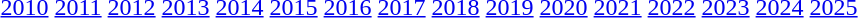<table>
<tr>
<td><a href='#'>2010</a></td>
<td><a href='#'>2011</a></td>
<td><a href='#'>2012</a></td>
<td><a href='#'>2013</a></td>
<td><a href='#'>2014</a></td>
<td><a href='#'>2015</a></td>
<td><a href='#'>2016</a></td>
<td><a href='#'>2017</a></td>
<td><a href='#'>2018</a></td>
<td><a href='#'>2019</a></td>
<td><a href='#'>2020</a></td>
<td><a href='#'>2021</a></td>
<td><a href='#'>2022</a></td>
<td><a href='#'>2023</a></td>
<td><a href='#'>2024</a></td>
<td><a href='#'>2025</a></td>
</tr>
<tr>
</tr>
</table>
